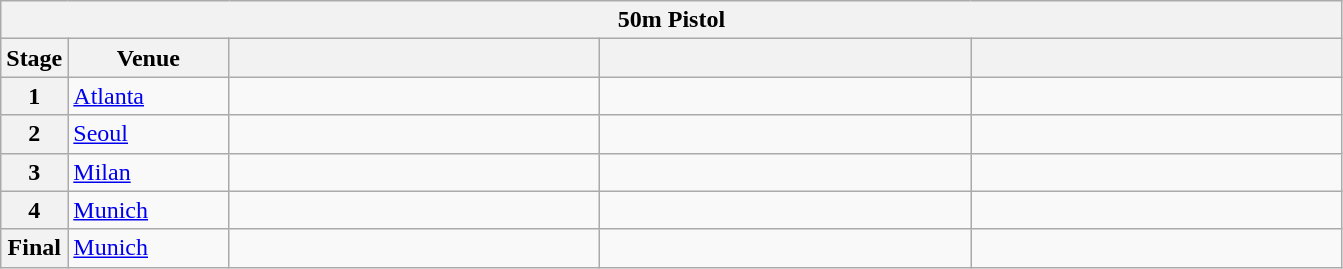<table class="wikitable">
<tr>
<th colspan="5">50m Pistol</th>
</tr>
<tr>
<th>Stage</th>
<th width=100>Venue</th>
<th width=240></th>
<th width=240></th>
<th width=240></th>
</tr>
<tr>
<th>1</th>
<td> <a href='#'>Atlanta</a></td>
<td></td>
<td></td>
<td></td>
</tr>
<tr>
<th>2</th>
<td> <a href='#'>Seoul</a></td>
<td></td>
<td></td>
<td></td>
</tr>
<tr>
<th>3</th>
<td> <a href='#'>Milan</a></td>
<td></td>
<td></td>
<td></td>
</tr>
<tr>
<th>4</th>
<td> <a href='#'>Munich</a></td>
<td></td>
<td></td>
<td></td>
</tr>
<tr>
<th>Final</th>
<td> <a href='#'>Munich</a></td>
<td></td>
<td></td>
<td></td>
</tr>
</table>
